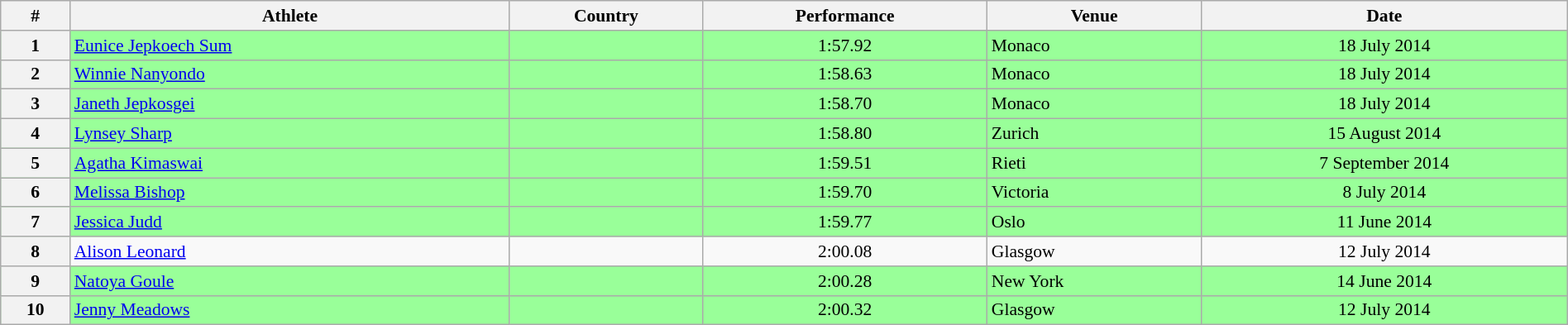<table class="wikitable" width=100% style="font-size:90%; text-align:center;">
<tr>
<th>#</th>
<th>Athlete</th>
<th>Country</th>
<th>Performance</th>
<th>Venue</th>
<th>Date</th>
</tr>
<tr bgcolor="99FF99">
<th>1</th>
<td align=left><a href='#'>Eunice Jepkoech Sum</a></td>
<td align=left></td>
<td>1:57.92</td>
<td align=left> Monaco</td>
<td>18 July 2014</td>
</tr>
<tr bgcolor="99FF99">
<th>2</th>
<td align=left><a href='#'>Winnie Nanyondo</a></td>
<td align=left></td>
<td>1:58.63</td>
<td align=left> Monaco</td>
<td>18 July 2014</td>
</tr>
<tr bgcolor="99FF99">
<th>3</th>
<td align=left><a href='#'>Janeth Jepkosgei</a></td>
<td align=left></td>
<td>1:58.70</td>
<td align=left> Monaco</td>
<td>18 July 2014</td>
</tr>
<tr bgcolor="99FF99">
<th>4</th>
<td align=left><a href='#'>Lynsey Sharp</a></td>
<td align=left></td>
<td>1:58.80</td>
<td align=left> Zurich</td>
<td>15 August 2014</td>
</tr>
<tr bgcolor="99FF99">
<th>5</th>
<td align=left><a href='#'>Agatha Kimaswai</a></td>
<td align=left></td>
<td>1:59.51</td>
<td align=left> Rieti</td>
<td>7 September 2014</td>
</tr>
<tr bgcolor="99FF99">
<th>6</th>
<td align=left><a href='#'>Melissa Bishop</a></td>
<td align=left></td>
<td>1:59.70</td>
<td align=left> Victoria</td>
<td>8 July 2014</td>
</tr>
<tr bgcolor="99FF99">
<th>7</th>
<td align=left><a href='#'>Jessica Judd</a></td>
<td align=left></td>
<td>1:59.77</td>
<td align=left> Oslo</td>
<td>11 June 2014</td>
</tr>
<tr>
<th>8</th>
<td align=left><a href='#'>Alison Leonard</a></td>
<td align=left></td>
<td>2:00.08</td>
<td align=left> Glasgow</td>
<td>12 July 2014</td>
</tr>
<tr bgcolor="99FF99">
<th>9</th>
<td align=left><a href='#'>Natoya Goule</a></td>
<td align=left></td>
<td>2:00.28</td>
<td align=left> New York</td>
<td>14 June 2014</td>
</tr>
<tr bgcolor="99FF99">
<th>10</th>
<td align=left><a href='#'>Jenny Meadows</a></td>
<td align=left></td>
<td>2:00.32</td>
<td align=left> Glasgow</td>
<td>12 July 2014</td>
</tr>
</table>
